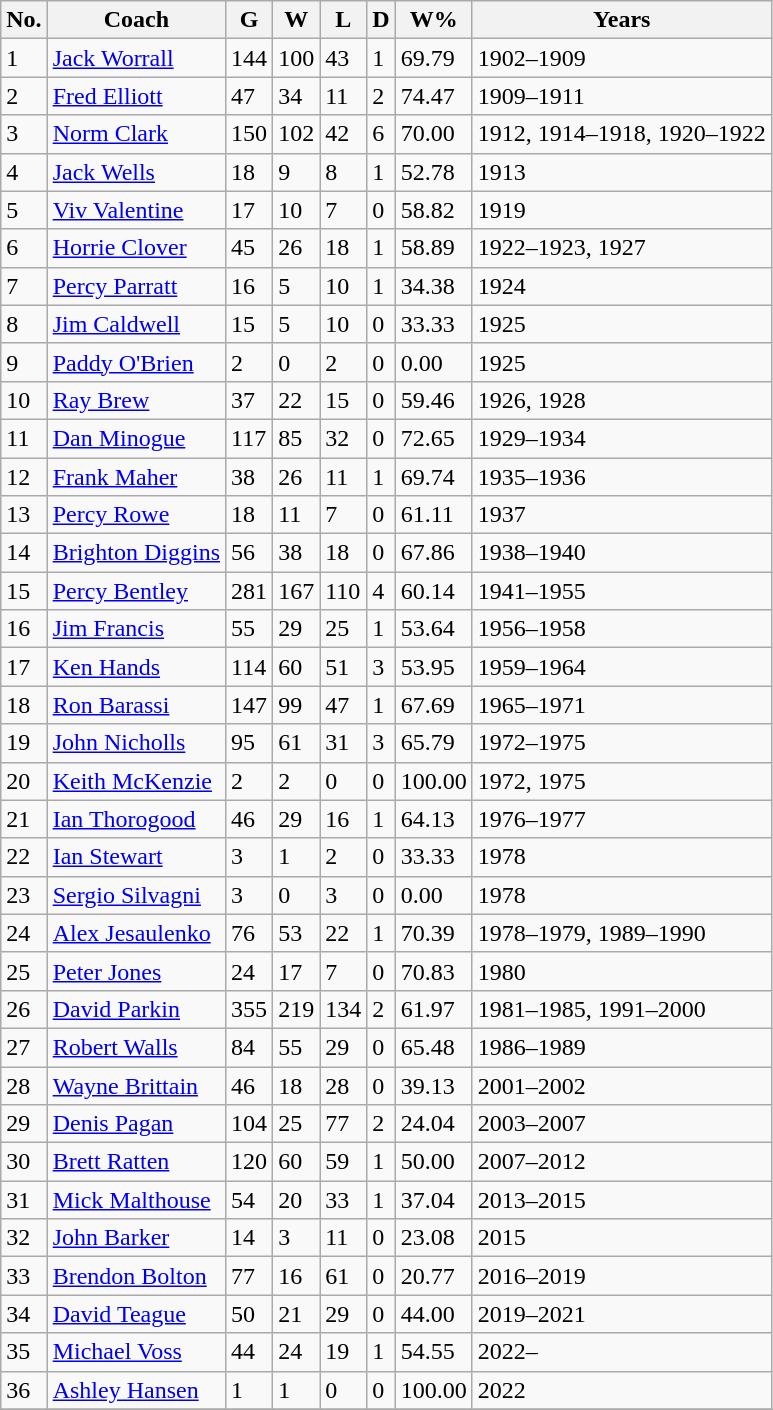<table class="wikitable sortable">
<tr>
<th>No.</th>
<th>Coach</th>
<th>G</th>
<th>W</th>
<th>L</th>
<th>D</th>
<th>W%</th>
<th>Years</th>
</tr>
<tr>
<td>1</td>
<td><a href='#'>Jack Worrall</a></td>
<td>144</td>
<td>100</td>
<td>43</td>
<td>1</td>
<td>69.79</td>
<td>1902–1909</td>
</tr>
<tr>
<td>2</td>
<td><a href='#'>Fred Elliott</a></td>
<td>47</td>
<td>34</td>
<td>11</td>
<td>2</td>
<td>74.47</td>
<td>1909–1911</td>
</tr>
<tr>
<td>3</td>
<td><a href='#'>Norm Clark</a></td>
<td>150</td>
<td>102</td>
<td>42</td>
<td>6</td>
<td>70.00</td>
<td>1912, 1914–1918, 1920–1922</td>
</tr>
<tr>
<td>4</td>
<td><a href='#'>Jack Wells</a></td>
<td>18</td>
<td>9</td>
<td>8</td>
<td>1</td>
<td>52.78</td>
<td>1913</td>
</tr>
<tr>
<td>5</td>
<td><a href='#'>Viv Valentine</a></td>
<td>17</td>
<td>10</td>
<td>7</td>
<td>0</td>
<td>58.82</td>
<td>1919</td>
</tr>
<tr>
<td>6</td>
<td><a href='#'>Horrie Clover</a></td>
<td>45</td>
<td>26</td>
<td>18</td>
<td>1</td>
<td>58.89</td>
<td>1922–1923, 1927</td>
</tr>
<tr>
<td>7</td>
<td><a href='#'>Percy Parratt</a></td>
<td>16</td>
<td>5</td>
<td>10</td>
<td>1</td>
<td>34.38</td>
<td>1924</td>
</tr>
<tr>
<td>8</td>
<td><a href='#'>Jim Caldwell</a></td>
<td>15</td>
<td>5</td>
<td>10</td>
<td>0</td>
<td>33.33</td>
<td>1925</td>
</tr>
<tr>
<td>9</td>
<td><a href='#'>Paddy O'Brien</a></td>
<td>2</td>
<td>0</td>
<td>2</td>
<td>0</td>
<td>0.00</td>
<td>1925</td>
</tr>
<tr>
<td>10</td>
<td><a href='#'>Ray Brew</a></td>
<td>37</td>
<td>22</td>
<td>15</td>
<td>0</td>
<td>59.46</td>
<td>1926, 1928</td>
</tr>
<tr>
<td>11</td>
<td><a href='#'>Dan Minogue</a></td>
<td>117</td>
<td>85</td>
<td>32</td>
<td>0</td>
<td>72.65</td>
<td>1929–1934</td>
</tr>
<tr>
<td>12</td>
<td><a href='#'>Frank Maher</a></td>
<td>38</td>
<td>26</td>
<td>11</td>
<td>1</td>
<td>69.74</td>
<td>1935–1936</td>
</tr>
<tr>
<td>13</td>
<td><a href='#'>Percy Rowe</a></td>
<td>18</td>
<td>11</td>
<td>7</td>
<td>0</td>
<td>61.11</td>
<td>1937</td>
</tr>
<tr>
<td>14</td>
<td><a href='#'>Brighton Diggins</a></td>
<td>56</td>
<td>38</td>
<td>18</td>
<td>0</td>
<td>67.86</td>
<td>1938–1940</td>
</tr>
<tr>
<td>15</td>
<td><a href='#'>Percy Bentley</a></td>
<td>281</td>
<td>167</td>
<td>110</td>
<td>4</td>
<td>60.14</td>
<td>1941–1955</td>
</tr>
<tr>
<td>16</td>
<td><a href='#'>Jim Francis</a></td>
<td>55</td>
<td>29</td>
<td>25</td>
<td>1</td>
<td>53.64</td>
<td>1956–1958</td>
</tr>
<tr>
<td>17</td>
<td><a href='#'>Ken Hands</a></td>
<td>114</td>
<td>60</td>
<td>51</td>
<td>3</td>
<td>53.95</td>
<td>1959–1964</td>
</tr>
<tr>
<td>18</td>
<td><a href='#'>Ron Barassi</a></td>
<td>147</td>
<td>99</td>
<td>47</td>
<td>1</td>
<td>67.69</td>
<td>1965–1971</td>
</tr>
<tr>
<td>19</td>
<td><a href='#'>John Nicholls</a></td>
<td>95</td>
<td>61</td>
<td>31</td>
<td>3</td>
<td>65.79</td>
<td>1972–1975</td>
</tr>
<tr>
<td>20</td>
<td><a href='#'>Keith McKenzie</a></td>
<td>2</td>
<td>2</td>
<td>0</td>
<td>0</td>
<td>100.00</td>
<td>1972, 1975</td>
</tr>
<tr>
<td>21</td>
<td><a href='#'>Ian Thorogood</a></td>
<td>46</td>
<td>29</td>
<td>16</td>
<td>1</td>
<td>64.13</td>
<td>1976–1977</td>
</tr>
<tr>
<td>22</td>
<td><a href='#'>Ian Stewart</a></td>
<td>3</td>
<td>1</td>
<td>2</td>
<td>0</td>
<td>33.33</td>
<td>1978</td>
</tr>
<tr>
<td>23</td>
<td><a href='#'>Sergio Silvagni</a></td>
<td>3</td>
<td>0</td>
<td>3</td>
<td>0</td>
<td>0.00</td>
<td>1978</td>
</tr>
<tr>
<td>24</td>
<td><a href='#'>Alex Jesaulenko</a></td>
<td>76</td>
<td>53</td>
<td>22</td>
<td>1</td>
<td>70.39</td>
<td>1978–1979, 1989–1990</td>
</tr>
<tr>
<td>25</td>
<td><a href='#'>Peter Jones</a></td>
<td>24</td>
<td>17</td>
<td>7</td>
<td>0</td>
<td>70.83</td>
<td>1980</td>
</tr>
<tr>
<td>26</td>
<td><a href='#'>David Parkin</a></td>
<td>355</td>
<td>219</td>
<td>134</td>
<td>2</td>
<td>61.97</td>
<td>1981–1985, 1991–2000</td>
</tr>
<tr>
<td>27</td>
<td><a href='#'>Robert Walls</a></td>
<td>84</td>
<td>55</td>
<td>29</td>
<td>0</td>
<td>65.48</td>
<td>1986–1989</td>
</tr>
<tr>
<td>28</td>
<td><a href='#'>Wayne Brittain</a></td>
<td>46</td>
<td>18</td>
<td>28</td>
<td>0</td>
<td>39.13</td>
<td>2001–2002</td>
</tr>
<tr>
<td>29</td>
<td><a href='#'>Denis Pagan</a></td>
<td>104</td>
<td>25</td>
<td>77</td>
<td>2</td>
<td>24.04</td>
<td>2003–2007</td>
</tr>
<tr>
<td>30</td>
<td><a href='#'>Brett Ratten</a></td>
<td>120</td>
<td>60</td>
<td>59</td>
<td>1</td>
<td>50.00</td>
<td>2007–2012</td>
</tr>
<tr>
<td>31</td>
<td><a href='#'>Mick Malthouse</a></td>
<td>54</td>
<td>20</td>
<td>33</td>
<td>1</td>
<td>37.04</td>
<td>2013–2015</td>
</tr>
<tr>
<td>32</td>
<td><a href='#'>John Barker</a></td>
<td>14</td>
<td>3</td>
<td>11</td>
<td>0</td>
<td>23.08</td>
<td>2015</td>
</tr>
<tr>
<td>33</td>
<td><a href='#'>Brendon Bolton</a></td>
<td>77</td>
<td>16</td>
<td>61</td>
<td>0</td>
<td>20.77</td>
<td>2016–2019</td>
</tr>
<tr>
<td>34</td>
<td><a href='#'>David Teague</a></td>
<td>50</td>
<td>21</td>
<td>29</td>
<td>0</td>
<td>44.00</td>
<td>2019–2021</td>
</tr>
<tr>
<td>35</td>
<td><a href='#'>Michael Voss</a></td>
<td>44</td>
<td>24</td>
<td>19</td>
<td>1</td>
<td>54.55</td>
<td>2022–</td>
</tr>
<tr>
<td>36</td>
<td><a href='#'>Ashley Hansen</a></td>
<td>1</td>
<td>1</td>
<td>0</td>
<td>0</td>
<td>100.00</td>
<td>2022</td>
</tr>
<tr>
</tr>
</table>
